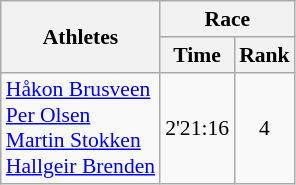<table class="wikitable" border="1" style="font-size:90%">
<tr>
<th rowspan=2>Athletes</th>
<th colspan=2>Race</th>
</tr>
<tr>
<th>Time</th>
<th>Rank</th>
</tr>
<tr>
<td><a href='#'>Håkon Brusveen</a><br><a href='#'>Per Olsen</a><br><a href='#'>Martin Stokken</a><br><a href='#'>Hallgeir Brenden</a></td>
<td align=center>2'21:16</td>
<td align=center>4</td>
</tr>
</table>
